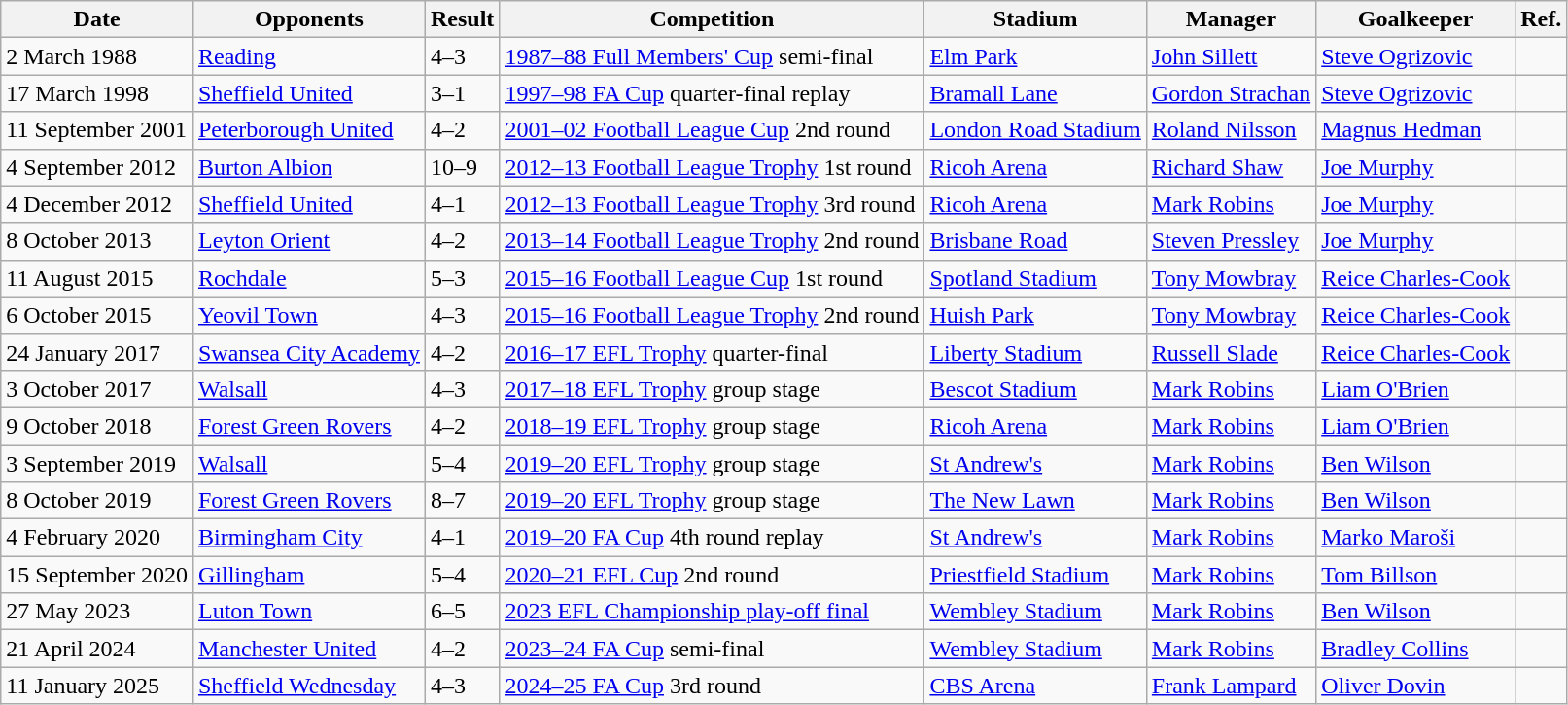<table class="wikitable">
<tr>
<th>Date</th>
<th>Opponents</th>
<th>Result</th>
<th>Competition</th>
<th>Stadium</th>
<th>Manager</th>
<th>Goalkeeper</th>
<th>Ref.</th>
</tr>
<tr>
<td>2 March 1988</td>
<td><a href='#'>Reading</a></td>
<td> 4–3</td>
<td><a href='#'>1987–88 Full Members' Cup</a> semi-final</td>
<td><a href='#'>Elm Park</a></td>
<td><a href='#'>John Sillett</a></td>
<td><a href='#'>Steve Ogrizovic</a></td>
<td></td>
</tr>
<tr>
<td>17 March 1998</td>
<td><a href='#'>Sheffield United</a></td>
<td> 3–1</td>
<td><a href='#'>1997–98 FA Cup</a> quarter-final replay</td>
<td><a href='#'>Bramall Lane</a></td>
<td><a href='#'>Gordon Strachan</a></td>
<td><a href='#'>Steve Ogrizovic</a></td>
<td></td>
</tr>
<tr>
<td>11 September 2001</td>
<td><a href='#'>Peterborough United</a></td>
<td> 4–2</td>
<td><a href='#'>2001–02 Football League Cup</a> 2nd round</td>
<td><a href='#'>London Road Stadium</a></td>
<td><a href='#'>Roland Nilsson</a></td>
<td><a href='#'>Magnus Hedman</a></td>
<td></td>
</tr>
<tr>
<td>4 September 2012</td>
<td><a href='#'>Burton Albion</a></td>
<td> 10–9</td>
<td><a href='#'>2012–13 Football League Trophy</a> 1st round</td>
<td><a href='#'>Ricoh Arena</a></td>
<td><a href='#'>Richard Shaw</a></td>
<td><a href='#'>Joe Murphy</a></td>
<td></td>
</tr>
<tr>
<td>4 December 2012</td>
<td><a href='#'>Sheffield United</a></td>
<td> 4–1</td>
<td><a href='#'>2012–13 Football League Trophy</a> 3rd round</td>
<td><a href='#'>Ricoh Arena</a></td>
<td><a href='#'>Mark Robins</a></td>
<td><a href='#'>Joe Murphy</a></td>
<td></td>
</tr>
<tr>
<td>8 October 2013</td>
<td><a href='#'>Leyton Orient</a></td>
<td> 4–2</td>
<td><a href='#'>2013–14 Football League Trophy</a> 2nd round</td>
<td><a href='#'>Brisbane Road</a></td>
<td><a href='#'>Steven Pressley</a></td>
<td><a href='#'>Joe Murphy</a></td>
<td></td>
</tr>
<tr>
<td>11 August 2015</td>
<td><a href='#'>Rochdale</a></td>
<td> 5–3</td>
<td><a href='#'>2015–16 Football League Cup</a> 1st round</td>
<td><a href='#'>Spotland Stadium</a></td>
<td><a href='#'>Tony Mowbray</a></td>
<td><a href='#'>Reice Charles-Cook</a></td>
<td></td>
</tr>
<tr>
<td>6 October 2015</td>
<td><a href='#'>Yeovil Town</a></td>
<td> 4–3</td>
<td><a href='#'>2015–16 Football League Trophy</a> 2nd round</td>
<td><a href='#'>Huish Park</a></td>
<td><a href='#'>Tony Mowbray</a></td>
<td><a href='#'>Reice Charles-Cook</a></td>
<td></td>
</tr>
<tr>
<td>24 January 2017</td>
<td><a href='#'>Swansea City Academy</a></td>
<td> 4–2</td>
<td><a href='#'>2016–17 EFL Trophy</a> quarter-final</td>
<td><a href='#'>Liberty Stadium</a></td>
<td><a href='#'>Russell Slade</a></td>
<td><a href='#'>Reice Charles-Cook</a></td>
<td></td>
</tr>
<tr>
<td>3 October 2017</td>
<td><a href='#'>Walsall</a></td>
<td> 4–3</td>
<td><a href='#'>2017–18 EFL Trophy</a> group stage</td>
<td><a href='#'>Bescot Stadium</a></td>
<td><a href='#'>Mark Robins</a></td>
<td><a href='#'>Liam O'Brien</a></td>
<td></td>
</tr>
<tr>
<td>9 October 2018</td>
<td><a href='#'>Forest Green Rovers</a></td>
<td> 4–2</td>
<td><a href='#'>2018–19 EFL Trophy</a> group stage</td>
<td><a href='#'>Ricoh Arena</a></td>
<td><a href='#'>Mark Robins</a></td>
<td><a href='#'>Liam O'Brien</a></td>
<td></td>
</tr>
<tr>
<td>3 September 2019</td>
<td><a href='#'>Walsall</a></td>
<td> 5–4</td>
<td><a href='#'>2019–20 EFL Trophy</a> group stage</td>
<td><a href='#'>St Andrew's</a></td>
<td><a href='#'>Mark Robins</a></td>
<td><a href='#'>Ben Wilson</a></td>
<td></td>
</tr>
<tr>
<td>8 October 2019</td>
<td><a href='#'>Forest Green Rovers</a></td>
<td> 8–7</td>
<td><a href='#'>2019–20 EFL Trophy</a> group stage</td>
<td><a href='#'>The New Lawn</a></td>
<td><a href='#'>Mark Robins</a></td>
<td><a href='#'>Ben Wilson</a></td>
<td></td>
</tr>
<tr>
<td>4 February 2020</td>
<td><a href='#'>Birmingham City</a></td>
<td> 4–1</td>
<td><a href='#'>2019–20 FA Cup</a> 4th round replay</td>
<td><a href='#'>St Andrew's</a></td>
<td><a href='#'>Mark Robins</a></td>
<td><a href='#'>Marko Maroši</a></td>
<td></td>
</tr>
<tr>
<td>15 September 2020</td>
<td><a href='#'>Gillingham</a></td>
<td> 5–4</td>
<td><a href='#'>2020–21 EFL Cup</a> 2nd round</td>
<td><a href='#'>Priestfield Stadium</a></td>
<td><a href='#'>Mark Robins</a></td>
<td><a href='#'>Tom Billson</a></td>
<td></td>
</tr>
<tr>
<td>27 May 2023</td>
<td><a href='#'>Luton Town</a></td>
<td> 6–5</td>
<td><a href='#'>2023 EFL Championship play-off final</a></td>
<td><a href='#'>Wembley Stadium</a></td>
<td><a href='#'>Mark Robins</a></td>
<td><a href='#'>Ben Wilson</a></td>
<td></td>
</tr>
<tr>
<td>21 April 2024</td>
<td><a href='#'>Manchester United</a></td>
<td> 4–2</td>
<td><a href='#'>2023–24 FA Cup</a> semi-final</td>
<td><a href='#'>Wembley Stadium</a></td>
<td><a href='#'>Mark Robins</a></td>
<td><a href='#'>Bradley Collins</a></td>
<td></td>
</tr>
<tr>
<td>11 January 2025</td>
<td><a href='#'>Sheffield Wednesday</a></td>
<td> 4–3</td>
<td><a href='#'>2024–25 FA Cup</a> 3rd round</td>
<td><a href='#'>CBS Arena</a></td>
<td><a href='#'>Frank Lampard</a></td>
<td><a href='#'>Oliver Dovin</a></td>
<td></td>
</tr>
</table>
